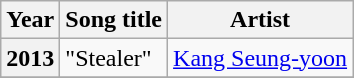<table class="wikitable sortable plainrowheaders">
<tr>
<th scope="col">Year</th>
<th scope="col">Song title</th>
<th scope="col">Artist</th>
</tr>
<tr>
<th scope="row">2013</th>
<td>"Stealer"</td>
<td><a href='#'>Kang Seung-yoon</a></td>
</tr>
<tr>
</tr>
</table>
